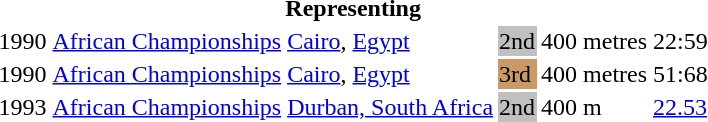<table>
<tr>
<th colspan="6">Representing </th>
</tr>
<tr>
<td>1990</td>
<td><a href='#'>African Championships</a></td>
<td><a href='#'>Cairo</a>, <a href='#'>Egypt</a></td>
<td bgcolor="silver">2nd</td>
<td>400 metres</td>
<td>22:59</td>
</tr>
<tr>
<td>1990</td>
<td><a href='#'>African Championships</a></td>
<td><a href='#'>Cairo</a>, <a href='#'>Egypt</a></td>
<td bgcolor="cc9966">3rd</td>
<td>400 metres</td>
<td>51:68</td>
</tr>
<tr>
<td>1993</td>
<td><a href='#'>African Championships</a></td>
<td><a href='#'>Durban, South Africa</a></td>
<td bgcolor="silver">2nd</td>
<td>400 m</td>
<td><a href='#'>22.53</a></td>
</tr>
</table>
